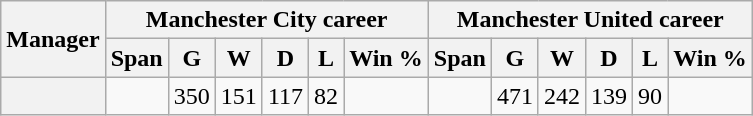<table class="wikitable plainrowheaders" style="text-align:center">
<tr>
<th rowspan="2" scope="col">Manager</th>
<th colspan="6" scope="col">Manchester City career</th>
<th colspan="6" scope="col">Manchester United career</th>
</tr>
<tr>
<th scope="col">Span</th>
<th scope="col">G</th>
<th scope="col">W</th>
<th scope="col">D</th>
<th scope="col">L</th>
<th scope="col">Win %</th>
<th scope="col">Span</th>
<th scope="col">G</th>
<th scope="col">W</th>
<th scope="col">D</th>
<th scope="col">L</th>
<th scope="col">Win %</th>
</tr>
<tr>
<th scope="row" align="left"></th>
<td></td>
<td>350</td>
<td>151</td>
<td>117</td>
<td>82</td>
<td></td>
<td></td>
<td>471</td>
<td>242</td>
<td>139</td>
<td>90</td>
<td></td>
</tr>
</table>
